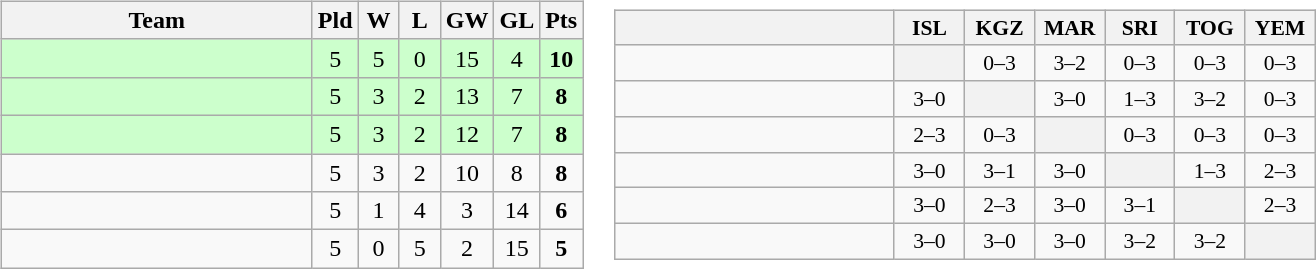<table>
<tr>
<td><br><table class="wikitable" style="text-align:center">
<tr>
<th width=200>Team</th>
<th width=20>Pld</th>
<th width=20>W</th>
<th width=20>L</th>
<th width=20>GW</th>
<th width=20>GL</th>
<th width=20>Pts</th>
</tr>
<tr bgcolor=ccffcc>
<td style="text-align:left;"></td>
<td>5</td>
<td>5</td>
<td>0</td>
<td>15</td>
<td>4</td>
<td><strong>10</strong></td>
</tr>
<tr bgcolor=ccffcc>
<td style="text-align:left;"></td>
<td>5</td>
<td>3</td>
<td>2</td>
<td>13</td>
<td>7</td>
<td><strong>8</strong></td>
</tr>
<tr bgcolor=ccffcc>
<td style="text-align:left;"></td>
<td>5</td>
<td>3</td>
<td>2</td>
<td>12</td>
<td>7</td>
<td><strong>8</strong></td>
</tr>
<tr>
<td style="text-align:left;"></td>
<td>5</td>
<td>3</td>
<td>2</td>
<td>10</td>
<td>8</td>
<td><strong>8</strong></td>
</tr>
<tr>
<td style="text-align:left;"></td>
<td>5</td>
<td>1</td>
<td>4</td>
<td>3</td>
<td>14</td>
<td><strong>6</strong></td>
</tr>
<tr>
<td style="text-align:left;"></td>
<td>5</td>
<td>0</td>
<td>5</td>
<td>2</td>
<td>15</td>
<td><strong>5</strong></td>
</tr>
</table>
</td>
<td><br><table class="wikitable" style="text-align:center; font-size:90%">
<tr>
<th width="180"> </th>
<th width="40">ISL</th>
<th width="40">KGZ</th>
<th width="40">MAR</th>
<th width="40">SRI</th>
<th width="40">TOG</th>
<th width="40">YEM</th>
</tr>
<tr>
<td style="text-align:left;"></td>
<th></th>
<td>0–3</td>
<td>3–2</td>
<td>0–3</td>
<td>0–3</td>
<td>0–3</td>
</tr>
<tr>
<td style="text-align:left;"></td>
<td>3–0</td>
<th></th>
<td>3–0</td>
<td>1–3</td>
<td>3–2</td>
<td>0–3</td>
</tr>
<tr>
<td style="text-align:left;"></td>
<td>2–3</td>
<td>0–3</td>
<th></th>
<td>0–3</td>
<td>0–3</td>
<td>0–3</td>
</tr>
<tr>
<td style="text-align:left;"></td>
<td>3–0</td>
<td>3–1</td>
<td>3–0</td>
<th></th>
<td>1–3</td>
<td>2–3</td>
</tr>
<tr>
<td style="text-align:left;"></td>
<td>3–0</td>
<td>2–3</td>
<td>3–0</td>
<td>3–1</td>
<th></th>
<td>2–3</td>
</tr>
<tr>
<td style="text-align:left;"></td>
<td>3–0</td>
<td>3–0</td>
<td>3–0</td>
<td>3–2</td>
<td>3–2</td>
<th></th>
</tr>
</table>
</td>
</tr>
</table>
